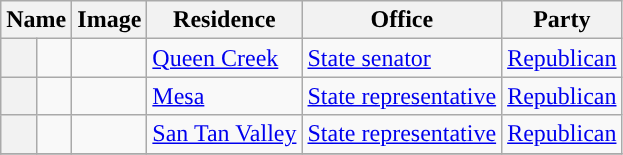<table class="sortable wikitable">
<tr valign=bottom>
<th colspan="2">Name</th>
<th>Image</th>
<th>Residence</th>
<th>Office</th>
<th>Party</th>
</tr>
<tr>
<th style="background-color:  "></th>
<td></td>
<td></td>
<td><a href='#'>Queen Creek</a></td>
<td><a href='#'>State senator</a></td>
<td><a href='#'>Republican</a></td>
</tr>
<tr>
<th style="background-color:  "></th>
<td></td>
<td></td>
<td><a href='#'>Mesa</a></td>
<td><a href='#'>State representative</a></td>
<td><a href='#'>Republican</a></td>
</tr>
<tr>
<th style="background-color:  "></th>
<td></td>
<td></td>
<td><a href='#'>San Tan Valley</a></td>
<td><a href='#'>State representative</a></td>
<td><a href='#'>Republican</a></td>
</tr>
<tr>
</tr>
</table>
